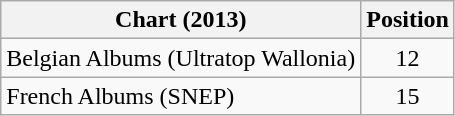<table class="wikitable sortable">
<tr>
<th>Chart (2013)</th>
<th>Position</th>
</tr>
<tr>
<td>Belgian Albums (Ultratop Wallonia)</td>
<td align="center">12</td>
</tr>
<tr>
<td>French Albums (SNEP)</td>
<td align="center">15</td>
</tr>
</table>
